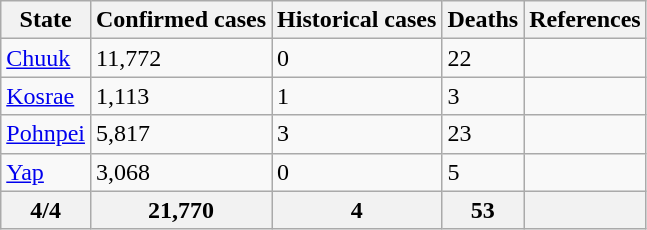<table class="wikitable sortable">
<tr>
<th>State</th>
<th>Confirmed cases</th>
<th>Historical cases</th>
<th>Deaths</th>
<th>References</th>
</tr>
<tr>
<td> <a href='#'>Chuuk</a></td>
<td>11,772</td>
<td>0</td>
<td>22</td>
<td></td>
</tr>
<tr>
<td> <a href='#'>Kosrae</a></td>
<td>1,113</td>
<td>1</td>
<td>3</td>
<td></td>
</tr>
<tr>
<td> <a href='#'>Pohnpei</a></td>
<td>5,817</td>
<td>3</td>
<td>23</td>
<td></td>
</tr>
<tr>
<td> <a href='#'>Yap</a></td>
<td>3,068</td>
<td>0</td>
<td>5</td>
<td></td>
</tr>
<tr>
<th>4/4</th>
<th>21,770</th>
<th>4</th>
<th>53</th>
<th></th>
</tr>
</table>
